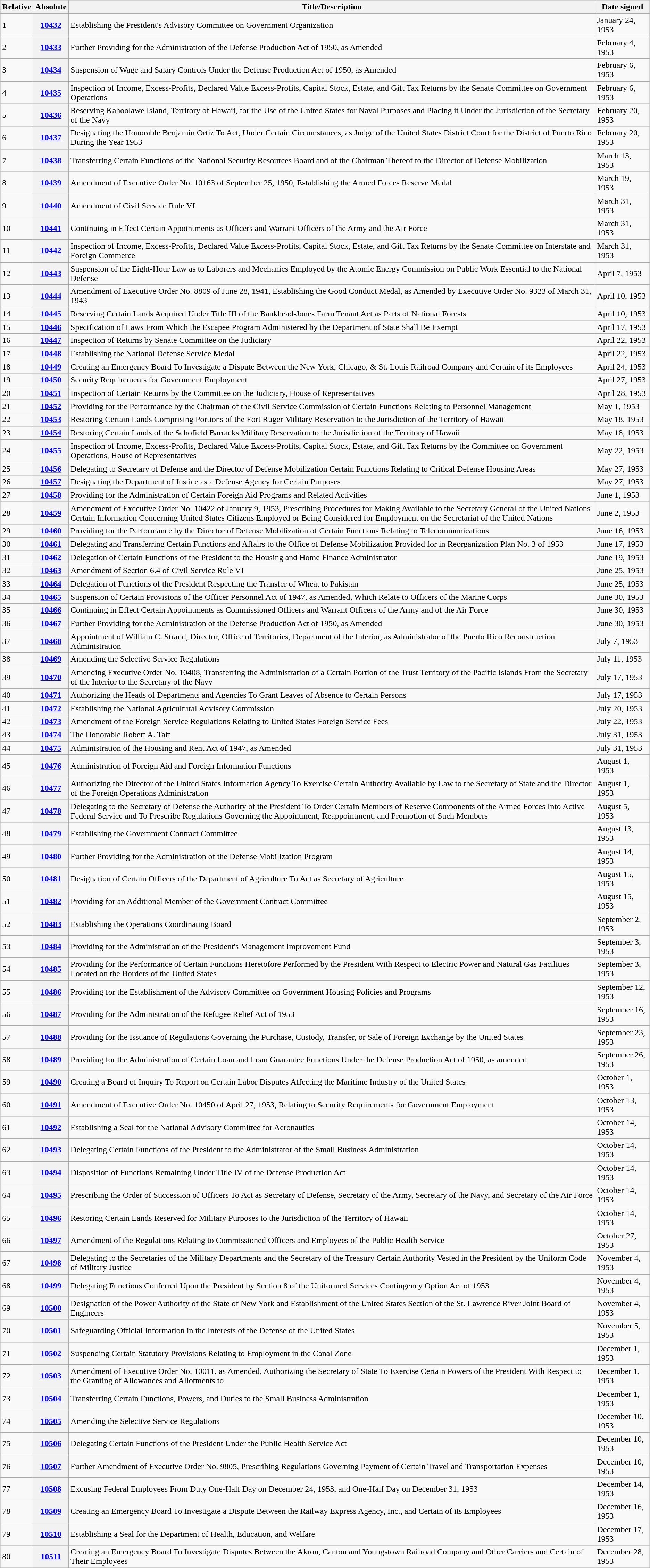<table class="wikitable">
<tr>
<th>Relative </th>
<th>Absolute </th>
<th>Title/Description</th>
<th>Date signed</th>
</tr>
<tr>
<td>1</td>
<th><a href='#'>10432</a></th>
<td>Establishing the President's Advisory Committee on Government Organization</td>
<td>January 24, 1953</td>
</tr>
<tr>
<td>2</td>
<th><a href='#'>10433</a></th>
<td>Further Providing for the Administration of the Defense Production Act of 1950, as Amended</td>
<td>February 4, 1953</td>
</tr>
<tr>
<td>3</td>
<th><a href='#'>10434</a></th>
<td>Suspension of Wage and Salary Controls Under the Defense Production Act of 1950, as Amended</td>
<td>February 6, 1953</td>
</tr>
<tr>
<td>4</td>
<th><a href='#'>10435</a></th>
<td>Inspection of Income, Excess-Profits, Declared Value Excess-Profits, Capital Stock, Estate, and Gift Tax Returns by the Senate Committee on Government Operations</td>
<td>February 6, 1953</td>
</tr>
<tr>
<td>5</td>
<th><a href='#'>10436</a></th>
<td>Reserving Kahoolawe Island, Territory of Hawaii, for the Use of the United States for Naval Purposes and Placing it Under the Jurisdiction of the Secretary of the Navy</td>
<td>February 20, 1953</td>
</tr>
<tr>
<td>6</td>
<th><a href='#'>10437</a></th>
<td>Designating the Honorable Benjamin Ortiz To Act, Under Certain Circumstances, as Judge of the United States District Court for the District of Puerto Rico During the Year 1953</td>
<td>February 20, 1953</td>
</tr>
<tr>
<td>7</td>
<th><a href='#'>10438</a></th>
<td>Transferring Certain Functions of the National Security Resources Board and of the Chairman Thereof to the Director of Defense Mobilization</td>
<td>March 13, 1953</td>
</tr>
<tr>
<td>8</td>
<th><a href='#'>10439</a></th>
<td>Amendment of Executive Order No. 10163 of September 25, 1950, Establishing the Armed Forces Reserve Medal</td>
<td>March 19, 1953</td>
</tr>
<tr>
<td>9</td>
<th><a href='#'>10440</a></th>
<td>Amendment of Civil Service Rule VI</td>
<td>March 31, 1953</td>
</tr>
<tr>
<td>10</td>
<th><a href='#'>10441</a></th>
<td>Continuing in Effect Certain Appointments as Officers and Warrant Officers of the Army and the Air Force</td>
<td>March 31, 1953</td>
</tr>
<tr>
<td>11</td>
<th><a href='#'>10442</a></th>
<td>Inspection of Income, Excess-Profits, Declared Value Excess-Profits, Capital Stock, Estate, and Gift Tax Returns by the Senate Committee on Interstate and Foreign Commerce</td>
<td>March 31, 1953</td>
</tr>
<tr>
<td>12</td>
<th><a href='#'>10443</a></th>
<td>Suspension of the Eight-Hour Law as to Laborers and Mechanics Employed by the Atomic Energy Commission on Public Work Essential to the National Defense</td>
<td>April 7, 1953</td>
</tr>
<tr>
<td>13</td>
<th><a href='#'>10444</a></th>
<td>Amendment of Executive Order No. 8809 of June 28, 1941, Establishing the Good Conduct Medal, as Amended by Executive Order No. 9323 of March 31, 1943</td>
<td>April 10, 1953</td>
</tr>
<tr>
<td>14</td>
<th><a href='#'>10445</a></th>
<td>Reserving Certain Lands Acquired Under Title III of the Bankhead-Jones Farm Tenant Act as Parts of National Forests</td>
<td>April 10, 1953</td>
</tr>
<tr>
<td>15</td>
<th><a href='#'>10446</a></th>
<td>Specification of Laws From Which the Escapee Program Administered by the Department of State Shall Be Exempt</td>
<td>April 17, 1953</td>
</tr>
<tr>
<td>16</td>
<th><a href='#'>10447</a></th>
<td>Inspection of Returns by Senate Committee on the Judiciary</td>
<td>April 22, 1953</td>
</tr>
<tr>
<td>17</td>
<th><a href='#'>10448</a></th>
<td>Establishing the National Defense Service Medal</td>
<td>April 22, 1953</td>
</tr>
<tr>
<td>18</td>
<th><a href='#'>10449</a></th>
<td>Creating an Emergency Board To Investigate a Dispute Between the New York, Chicago, & St. Louis Railroad Company and Certain of its Employees</td>
<td>April 24, 1953</td>
</tr>
<tr>
<td>19</td>
<th><a href='#'>10450</a></th>
<td>Security Requirements for Government Employment</td>
<td>April 27, 1953</td>
</tr>
<tr>
<td>20</td>
<th><a href='#'>10451</a></th>
<td>Inspection of Certain Returns by the Committee on the Judiciary, House of Representatives</td>
<td>April 28, 1953</td>
</tr>
<tr>
<td>21</td>
<th><a href='#'>10452</a></th>
<td>Providing for the Performance by the Chairman of the Civil Service Commission of Certain Functions Relating to Personnel Management</td>
<td>May 1, 1953</td>
</tr>
<tr>
<td>22</td>
<th><a href='#'>10453</a></th>
<td>Restoring Certain Lands Comprising Portions of the Fort Ruger Military Reservation to the Jurisdiction of the Territory of Hawaii</td>
<td>May 18, 1953</td>
</tr>
<tr>
<td>23</td>
<th><a href='#'>10454</a></th>
<td>Restoring Certain Lands of the Schofield Barracks Military Reservation to the Jurisdiction of the Territory of Hawaii</td>
<td>May 18, 1953</td>
</tr>
<tr>
<td>24</td>
<th><a href='#'>10455</a></th>
<td>Inspection of Income, Excess-Profits, Declared Value Excess-Profits, Capital Stock, Estate, and Gift Tax Returns by the Committee on Government Operations, House of Representatives</td>
<td>May 22, 1953</td>
</tr>
<tr>
<td>25</td>
<th><a href='#'>10456</a></th>
<td>Delegating to Secretary of Defense and the Director of Defense Mobilization Certain Functions Relating to Critical Defense Housing Areas</td>
<td>May 27, 1953</td>
</tr>
<tr>
<td>26</td>
<th><a href='#'>10457</a></th>
<td>Designating the Department of Justice as a Defense Agency for Certain Purposes</td>
<td>May 27, 1953</td>
</tr>
<tr>
<td>27</td>
<th><a href='#'>10458</a></th>
<td>Providing for the Administration of Certain Foreign Aid Programs and Related Activities</td>
<td>June 1, 1953</td>
</tr>
<tr>
<td>28</td>
<th><a href='#'>10459</a></th>
<td>Amendment of Executive Order No. 10422 of January 9, 1953, Prescribing Procedures for Making Available to the Secretary General of the United Nations Certain Information Concerning United States Citizens Employed or Being Considered for Employment on the Secretariat of the United Nations</td>
<td>June 2, 1953</td>
</tr>
<tr>
<td>29</td>
<th><a href='#'>10460</a></th>
<td>Providing for the Performance by the Director of Defense Mobilization of Certain Functions Relating to Telecommunications</td>
<td>June 16, 1953</td>
</tr>
<tr>
<td>30</td>
<th><a href='#'>10461</a></th>
<td>Delegating and Transferring Certain Functions and Affairs to the Office of Defense Mobilization Provided for in Reorganization Plan No. 3 of 1953</td>
<td>June 17, 1953</td>
</tr>
<tr>
<td>31</td>
<th><a href='#'>10462</a></th>
<td>Delegation of Certain Functions of the President to the Housing and Home Finance Administrator</td>
<td>June 19, 1953</td>
</tr>
<tr>
<td>32</td>
<th><a href='#'>10463</a></th>
<td>Amendment of Section 6.4 of Civil Service Rule VI</td>
<td>June 25, 1953</td>
</tr>
<tr>
<td>33</td>
<th><a href='#'>10464</a></th>
<td>Delegation of Functions of the President Respecting the Transfer of Wheat to Pakistan</td>
<td>June 25, 1953</td>
</tr>
<tr>
<td>34</td>
<th><a href='#'>10465</a></th>
<td>Suspension of Certain Provisions of the Officer Personnel Act of 1947, as Amended, Which Relate to Officers of the Marine Corps</td>
<td>June 30, 1953</td>
</tr>
<tr>
<td>35</td>
<th><a href='#'>10466</a></th>
<td>Continuing in Effect Certain Appointments as Commissioned Officers and Warrant Officers of the Army and of the Air Force</td>
<td>June 30, 1953</td>
</tr>
<tr>
<td>36</td>
<th><a href='#'>10467</a></th>
<td>Further Providing for the Administration of the Defense Production Act of 1950, as Amended</td>
<td>June 30, 1953</td>
</tr>
<tr>
<td>37</td>
<th><a href='#'>10468</a></th>
<td>Appointment of William C. Strand, Director, Office of Territories, Department of the Interior, as Administrator of the Puerto Rico Reconstruction Administration</td>
<td>July 7, 1953</td>
</tr>
<tr>
<td>38</td>
<th><a href='#'>10469</a></th>
<td>Amending the Selective Service Regulations</td>
<td>July 11, 1953</td>
</tr>
<tr>
<td>39</td>
<th><a href='#'>10470</a></th>
<td>Amending Executive Order No. 10408, Transferring the Administration of a Certain Portion of the Trust Territory of the Pacific Islands From the Secretary of the Interior to the Secretary of the Navy</td>
<td>July 17, 1953</td>
</tr>
<tr>
<td>40</td>
<th><a href='#'>10471</a></th>
<td>Authorizing the Heads of Departments and Agencies To Grant Leaves of Absence to Certain Persons</td>
<td>July 17, 1953</td>
</tr>
<tr>
<td>41</td>
<th><a href='#'>10472</a></th>
<td>Establishing the National Agricultural Advisory Commission</td>
<td>July 20, 1953</td>
</tr>
<tr>
<td>42</td>
<th><a href='#'>10473</a></th>
<td>Amendment of the Foreign Service Regulations Relating to United States Foreign Service Fees</td>
<td>July 22, 1953</td>
</tr>
<tr>
<td>43</td>
<th><a href='#'>10474</a></th>
<td>The Honorable Robert A. Taft</td>
<td>July 31, 1953</td>
</tr>
<tr>
<td>44</td>
<th><a href='#'>10475</a></th>
<td>Administration of the Housing and Rent Act of 1947, as Amended</td>
<td>July 31, 1953</td>
</tr>
<tr>
<td>45</td>
<th><a href='#'>10476</a></th>
<td>Administration of Foreign Aid and Foreign Information Functions</td>
<td>August 1, 1953</td>
</tr>
<tr>
<td>46</td>
<th><a href='#'>10477</a></th>
<td>Authorizing the Director of the United States Information Agency To Exercise Certain Authority Available by Law to the Secretary of State and the Director of the Foreign Operations Administration</td>
<td>August 1, 1953</td>
</tr>
<tr>
<td>47</td>
<th><a href='#'>10478</a></th>
<td>Delegating to the Secretary of Defense the Authority of the President To Order Certain Members of Reserve Components of the Armed Forces Into Active Federal Service and To Prescribe Regulations Governing the Appointment, Reappointment, and Promotion of Such Members</td>
<td>August 5, 1953</td>
</tr>
<tr>
<td>48</td>
<th><a href='#'>10479</a></th>
<td>Establishing the Government Contract Committee</td>
<td>August 13, 1953</td>
</tr>
<tr>
<td>49</td>
<th><a href='#'>10480</a></th>
<td>Further Providing for the Administration of the Defense Mobilization Program</td>
<td>August 14, 1953</td>
</tr>
<tr>
<td>50</td>
<th><a href='#'>10481</a></th>
<td>Designation of Certain Officers of the Department of Agriculture To Act as Secretary of Agriculture</td>
<td>August 15, 1953</td>
</tr>
<tr>
<td>51</td>
<th><a href='#'>10482</a></th>
<td>Providing for an Additional Member of the Government Contract Committee</td>
<td>August 15, 1953</td>
</tr>
<tr>
<td>52</td>
<th><a href='#'>10483</a></th>
<td>Establishing the Operations Coordinating Board</td>
<td>September 2, 1953</td>
</tr>
<tr>
<td>53</td>
<th><a href='#'>10484</a></th>
<td>Providing for the Administration of the President's Management Improvement Fund</td>
<td>September 3, 1953</td>
</tr>
<tr>
<td>54</td>
<th><a href='#'>10485</a></th>
<td>Providing for the Performance of Certain Functions Heretofore Performed by the President With Respect to Electric Power and Natural Gas Facilities Located on the Borders of the United States</td>
<td>September 3, 1953</td>
</tr>
<tr>
<td>55</td>
<th><a href='#'>10486</a></th>
<td>Providing for the Establishment of the Advisory Committee on Government Housing Policies and Programs</td>
<td>September 12, 1953</td>
</tr>
<tr>
<td>56</td>
<th><a href='#'>10487</a></th>
<td>Providing for the Administration of the Refugee Relief Act of 1953</td>
<td>September 16, 1953</td>
</tr>
<tr>
<td>57</td>
<th><a href='#'>10488</a></th>
<td>Providing for the Issuance of Regulations Governing the Purchase, Custody, Transfer, or Sale of Foreign Exchange by the United States</td>
<td>September 23, 1953</td>
</tr>
<tr>
<td>58</td>
<th><a href='#'>10489</a></th>
<td>Providing for the Administration of Certain Loan and Loan Guarantee Functions Under the Defense Production Act of 1950, as amended</td>
<td>September 26, 1953</td>
</tr>
<tr>
<td>59</td>
<th><a href='#'>10490</a></th>
<td>Creating a Board of Inquiry To Report on Certain Labor Disputes Affecting the Maritime Industry of the United States</td>
<td>October 1, 1953</td>
</tr>
<tr>
<td>60</td>
<th><a href='#'>10491</a></th>
<td>Amendment of Executive Order No. 10450 of April 27, 1953, Relating to Security Requirements for Government Employment</td>
<td>October 13, 1953</td>
</tr>
<tr>
<td>61</td>
<th><a href='#'>10492</a></th>
<td>Establishing a Seal for the National Advisory Committee for Aeronautics</td>
<td>October 14, 1953</td>
</tr>
<tr>
<td>62</td>
<th><a href='#'>10493</a></th>
<td>Delegating Certain Functions of the President to the Administrator of the Small Business Administration</td>
<td>October 14, 1953</td>
</tr>
<tr>
<td>63</td>
<th><a href='#'>10494</a></th>
<td>Disposition of Functions Remaining Under Title IV of the Defense Production Act</td>
<td>October 14, 1953</td>
</tr>
<tr>
<td>64</td>
<th><a href='#'>10495</a></th>
<td>Prescribing the Order of Succession of Officers To Act as Secretary of Defense, Secretary of the Army, Secretary of the Navy, and Secretary of the Air Force</td>
<td>October 14, 1953</td>
</tr>
<tr>
<td>65</td>
<th><a href='#'>10496</a></th>
<td>Restoring Certain Lands Reserved for Military Purposes to the Jurisdiction of the Territory of Hawaii</td>
<td>October 14, 1953</td>
</tr>
<tr>
<td>66</td>
<th><a href='#'>10497</a></th>
<td>Amendment of the Regulations Relating to Commissioned Officers and Employees of the Public Health Service</td>
<td>October 27, 1953</td>
</tr>
<tr>
<td>67</td>
<th><a href='#'>10498</a></th>
<td>Delegating to the Secretaries of the Military Departments and the Secretary of the Treasury Certain Authority Vested in the President by the Uniform Code of Military Justice</td>
<td>November 4, 1953</td>
</tr>
<tr>
<td>68</td>
<th><a href='#'>10499</a></th>
<td>Delegating Functions Conferred Upon the President by Section 8 of the Uniformed Services Contingency Option Act of 1953</td>
<td>November 4, 1953</td>
</tr>
<tr>
<td>69</td>
<th><a href='#'>10500</a></th>
<td>Designation of the Power Authority of the State of New York and Establishment of the United States Section of the St. Lawrence River Joint Board of Engineers</td>
<td>November 4, 1953</td>
</tr>
<tr>
<td>70</td>
<th><a href='#'>10501</a></th>
<td>Safeguarding Official Information in the Interests of the Defense of the United States</td>
<td>November 5, 1953</td>
</tr>
<tr>
<td>71</td>
<th><a href='#'>10502</a></th>
<td>Suspending Certain Statutory Provisions Relating to Employment in the Canal Zone</td>
<td>December 1, 1953</td>
</tr>
<tr>
<td>72</td>
<th><a href='#'>10503</a></th>
<td>Amendment of Executive Order No. 10011, as Amended, Authorizing the Secretary of State To Exercise Certain Powers of the President With Respect to the Granting of Allowances and Allotments to</td>
<td>December 1, 1953</td>
</tr>
<tr>
<td>73</td>
<th><a href='#'>10504</a></th>
<td>Transferring Certain Functions, Powers, and Duties to the Small Business Administration</td>
<td>December 1, 1953</td>
</tr>
<tr>
<td>74</td>
<th><a href='#'>10505</a></th>
<td>Amending the Selective Service Regulations</td>
<td>December 10, 1953</td>
</tr>
<tr>
<td>75</td>
<th><a href='#'>10506</a></th>
<td>Delegating Certain Functions of the President Under the Public Health Service Act</td>
<td>December 10, 1953</td>
</tr>
<tr>
<td>76</td>
<th><a href='#'>10507</a></th>
<td>Further Amendment of Executive Order No. 9805, Prescribing Regulations Governing Payment of Certain Travel and Transportation Expenses</td>
<td>December 10, 1953</td>
</tr>
<tr>
<td>77</td>
<th><a href='#'>10508</a></th>
<td>Excusing Federal Employees From Duty One-Half Day on December 24, 1953, and One-Half Day on December 31, 1953</td>
<td>December 14, 1953</td>
</tr>
<tr>
<td>78</td>
<th><a href='#'>10509</a></th>
<td>Creating an Emergency Board To Investigate a Dispute Between the Railway Express Agency, Inc., and Certain of its Employees</td>
<td>December 16, 1953</td>
</tr>
<tr>
<td>79</td>
<th><a href='#'>10510</a></th>
<td>Establishing a Seal for the Department of Health, Education, and Welfare</td>
<td>December 17, 1953</td>
</tr>
<tr>
<td>80</td>
<th><a href='#'>10511</a></th>
<td>Creating an Emergency Board To Investigate Disputes Between the Akron, Canton and Youngstown Railroad Company and Other Carriers and Certain of Their Employees</td>
<td>December 28, 1953</td>
</tr>
</table>
